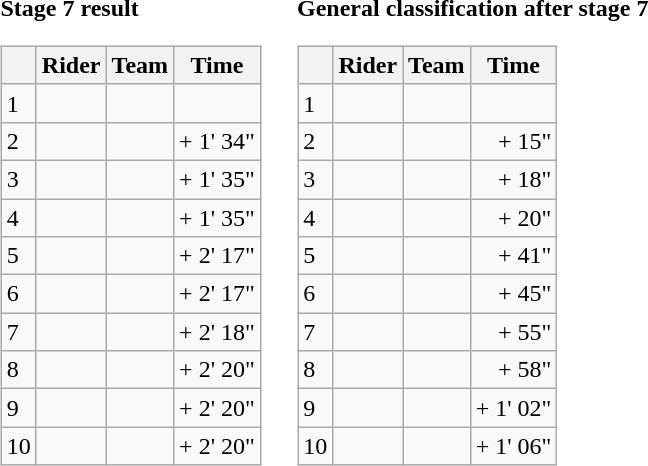<table>
<tr>
<td><strong>Stage 7 result</strong><br><table class="wikitable">
<tr>
<th></th>
<th>Rider</th>
<th>Team</th>
<th>Time</th>
</tr>
<tr>
<td>1</td>
<td></td>
<td></td>
<td align="right"></td>
</tr>
<tr>
<td>2</td>
<td></td>
<td></td>
<td align="right">+ 1' 34"</td>
</tr>
<tr>
<td>3</td>
<td></td>
<td></td>
<td align="right">+ 1' 35"</td>
</tr>
<tr>
<td>4</td>
<td></td>
<td></td>
<td align="right">+ 1' 35"</td>
</tr>
<tr>
<td>5</td>
<td></td>
<td></td>
<td align="right">+ 2' 17"</td>
</tr>
<tr>
<td>6</td>
<td></td>
<td></td>
<td align="right">+ 2' 17"</td>
</tr>
<tr>
<td>7</td>
<td></td>
<td></td>
<td align="right">+ 2' 18"</td>
</tr>
<tr>
<td>8</td>
<td></td>
<td></td>
<td align="right">+ 2' 20"</td>
</tr>
<tr>
<td>9</td>
<td> </td>
<td></td>
<td align="right">+ 2' 20"</td>
</tr>
<tr>
<td>10</td>
<td></td>
<td></td>
<td align="right">+ 2' 20"</td>
</tr>
</table>
</td>
<td></td>
<td><strong>General classification after stage 7</strong><br><table class="wikitable">
<tr>
<th></th>
<th>Rider</th>
<th>Team</th>
<th>Time</th>
</tr>
<tr>
<td>1</td>
<td> </td>
<td></td>
<td align="right"></td>
</tr>
<tr>
<td>2</td>
<td></td>
<td></td>
<td align="right">+ 15"</td>
</tr>
<tr>
<td>3</td>
<td></td>
<td></td>
<td align="right">+ 18"</td>
</tr>
<tr>
<td>4</td>
<td></td>
<td></td>
<td align="right">+ 20"</td>
</tr>
<tr>
<td>5</td>
<td></td>
<td></td>
<td align="right">+ 41"</td>
</tr>
<tr>
<td>6</td>
<td></td>
<td></td>
<td align="right">+ 45"</td>
</tr>
<tr>
<td>7</td>
<td></td>
<td></td>
<td align="right">+ 55"</td>
</tr>
<tr>
<td>8</td>
<td></td>
<td></td>
<td align="right">+ 58"</td>
</tr>
<tr>
<td>9</td>
<td></td>
<td></td>
<td align="right">+ 1' 02"</td>
</tr>
<tr>
<td>10</td>
<td></td>
<td></td>
<td align="right">+ 1' 06"</td>
</tr>
</table>
</td>
</tr>
</table>
